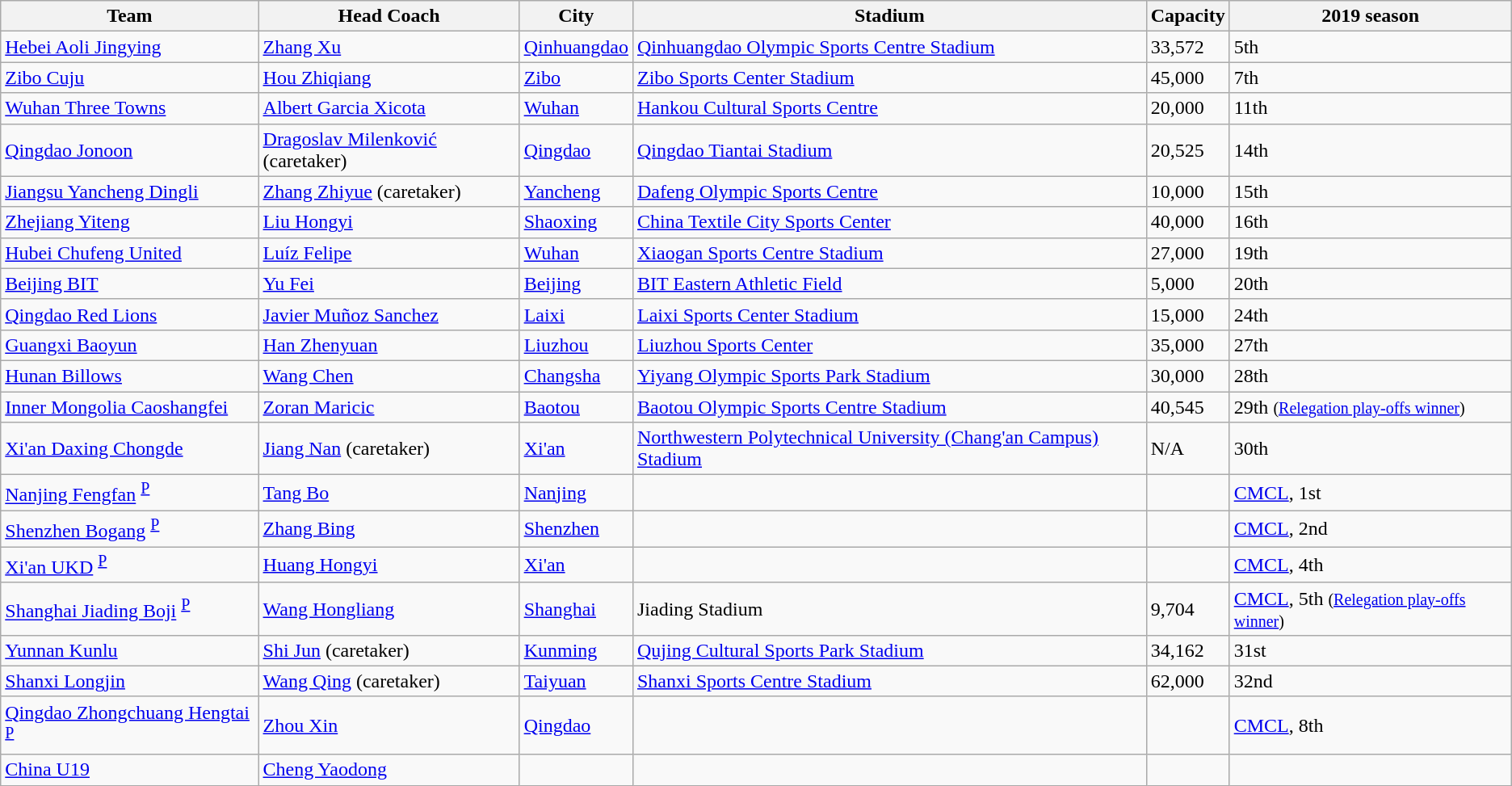<table class="wikitable sortable" style="font-size:100%">
<tr>
<th>Team</th>
<th>Head Coach</th>
<th>City</th>
<th>Stadium</th>
<th>Capacity</th>
<th>2019 season</th>
</tr>
<tr>
<td><a href='#'>Hebei Aoli Jingying</a></td>
<td> <a href='#'>Zhang Xu</a></td>
<td><a href='#'>Qinhuangdao</a></td>
<td><a href='#'>Qinhuangdao Olympic Sports Centre Stadium</a></td>
<td>33,572</td>
<td data-sort-value="1">5th</td>
</tr>
<tr>
<td><a href='#'>Zibo Cuju</a></td>
<td> <a href='#'>Hou Zhiqiang</a></td>
<td><a href='#'>Zibo</a></td>
<td><a href='#'>Zibo Sports Center Stadium</a></td>
<td>45,000</td>
<td data-sort-value="2">7th</td>
</tr>
<tr>
<td><a href='#'>Wuhan Three Towns</a></td>
<td> <a href='#'>Albert Garcia Xicota</a></td>
<td><a href='#'>Wuhan</a></td>
<td><a href='#'>Hankou Cultural Sports Centre</a></td>
<td>20,000</td>
<td data-sort-value="3">11th</td>
</tr>
<tr>
<td><a href='#'>Qingdao Jonoon</a></td>
<td> <a href='#'>Dragoslav Milenković</a> (caretaker)</td>
<td><a href='#'>Qingdao</a></td>
<td><a href='#'>Qingdao Tiantai Stadium</a></td>
<td>20,525</td>
<td data-sort-value="4">14th</td>
</tr>
<tr>
<td><a href='#'>Jiangsu Yancheng Dingli</a></td>
<td> <a href='#'>Zhang Zhiyue</a> (caretaker)</td>
<td><a href='#'>Yancheng</a></td>
<td><a href='#'>Dafeng Olympic Sports Centre</a></td>
<td>10,000</td>
<td data-sort-value="5">15th</td>
</tr>
<tr>
<td><a href='#'>Zhejiang Yiteng</a></td>
<td> <a href='#'>Liu Hongyi</a></td>
<td><a href='#'>Shaoxing</a></td>
<td><a href='#'>China Textile City Sports Center</a></td>
<td>40,000</td>
<td data-sort-value="6">16th</td>
</tr>
<tr>
<td><a href='#'>Hubei Chufeng United</a></td>
<td> <a href='#'>Luíz Felipe</a></td>
<td><a href='#'>Wuhan</a></td>
<td><a href='#'>Xiaogan Sports Centre Stadium</a></td>
<td>27,000</td>
<td data-sort-value="7">19th</td>
</tr>
<tr>
<td><a href='#'>Beijing BIT</a></td>
<td> <a href='#'>Yu Fei</a></td>
<td><a href='#'>Beijing</a></td>
<td><a href='#'>BIT Eastern Athletic Field</a></td>
<td>5,000</td>
<td data-sort-value="8">20th</td>
</tr>
<tr>
<td><a href='#'>Qingdao Red Lions</a></td>
<td> <a href='#'>Javier Muñoz Sanchez</a></td>
<td><a href='#'>Laixi</a></td>
<td><a href='#'>Laixi Sports Center Stadium</a></td>
<td>15,000</td>
<td data-sort-value="9">24th</td>
</tr>
<tr>
<td><a href='#'>Guangxi Baoyun</a></td>
<td> <a href='#'>Han Zhenyuan</a></td>
<td><a href='#'>Liuzhou</a></td>
<td><a href='#'>Liuzhou Sports Center</a></td>
<td>35,000</td>
<td data-sort-value="11">27th</td>
</tr>
<tr>
<td><a href='#'>Hunan Billows</a></td>
<td> <a href='#'>Wang Chen</a></td>
<td><a href='#'>Changsha</a></td>
<td><a href='#'>Yiyang Olympic Sports Park Stadium</a></td>
<td>30,000</td>
<td data-sort-value="12">28th</td>
</tr>
<tr>
<td><a href='#'>Inner Mongolia Caoshangfei</a></td>
<td> <a href='#'>Zoran Maricic</a></td>
<td><a href='#'>Baotou</a></td>
<td><a href='#'>Baotou Olympic Sports Centre Stadium</a></td>
<td>40,545</td>
<td data-sort-value="13">29th <small>(<a href='#'>Relegation play-offs winner</a>)</small></td>
</tr>
<tr>
<td><a href='#'>Xi'an Daxing Chongde</a></td>
<td> <a href='#'>Jiang Nan</a> (caretaker)</td>
<td><a href='#'>Xi'an</a></td>
<td><a href='#'>Northwestern Polytechnical University (Chang'an Campus) Stadium</a></td>
<td>N/A</td>
<td data-sort-value="14">30th</td>
</tr>
<tr>
<td><a href='#'>Nanjing Fengfan</a> <sup><a href='#'>P</a></sup></td>
<td> <a href='#'>Tang Bo</a></td>
<td><a href='#'>Nanjing</a></td>
<td></td>
<td></td>
<td data-sort-value="15"><a href='#'>CMCL</a>, 1st</td>
</tr>
<tr>
<td><a href='#'>Shenzhen Bogang</a> <sup><a href='#'>P</a></sup></td>
<td> <a href='#'>Zhang Bing</a></td>
<td><a href='#'>Shenzhen</a></td>
<td></td>
<td></td>
<td data-sort-value="16"><a href='#'>CMCL</a>, 2nd</td>
</tr>
<tr>
<td><a href='#'>Xi'an UKD</a> <sup><a href='#'>P</a></sup></td>
<td> <a href='#'>Huang Hongyi</a></td>
<td><a href='#'>Xi'an</a></td>
<td></td>
<td></td>
<td data-sort-value="17"><a href='#'>CMCL</a>, 4th</td>
</tr>
<tr>
<td><a href='#'>Shanghai Jiading Boji</a> <sup><a href='#'>P</a></sup></td>
<td> <a href='#'>Wang Hongliang</a></td>
<td><a href='#'>Shanghai</a></td>
<td>Jiading Stadium</td>
<td>9,704</td>
<td data-sort-value="18"><a href='#'>CMCL</a>, 5th <small>(<a href='#'>Relegation play-offs winner</a>)</small></td>
</tr>
<tr>
<td><a href='#'>Yunnan Kunlu</a></td>
<td> <a href='#'>Shi Jun</a> (caretaker)</td>
<td><a href='#'>Kunming</a></td>
<td><a href='#'>Qujing Cultural Sports Park Stadium</a></td>
<td>34,162</td>
<td data-sort-value="19">31st</td>
</tr>
<tr>
<td><a href='#'>Shanxi Longjin</a></td>
<td> <a href='#'>Wang Qing</a> (caretaker)</td>
<td><a href='#'>Taiyuan</a></td>
<td><a href='#'>Shanxi Sports Centre Stadium</a></td>
<td>62,000</td>
<td data-sort-value="20">32nd</td>
</tr>
<tr>
<td><a href='#'>Qingdao Zhongchuang Hengtai</a> <sup><a href='#'>P</a></sup></td>
<td> <a href='#'>Zhou Xin</a></td>
<td><a href='#'>Qingdao</a></td>
<td></td>
<td></td>
<td data-sort-value="21"><a href='#'>CMCL</a>, 8th</td>
</tr>
<tr>
<td><a href='#'>China U19</a></td>
<td> <a href='#'>Cheng Yaodong</a></td>
<td></td>
<td></td>
<td></td>
<td></td>
</tr>
</table>
